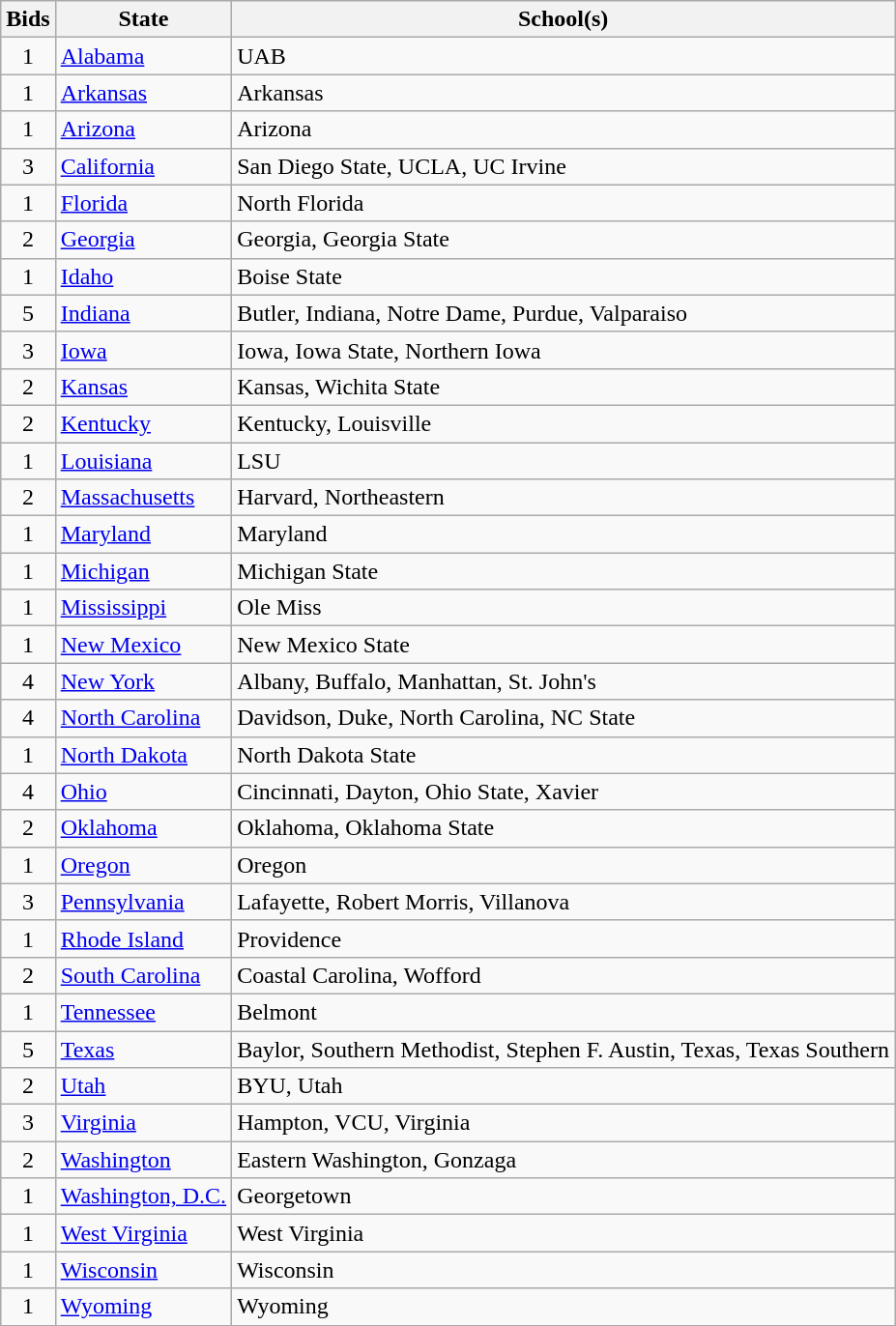<table class="wikitable sortable">
<tr>
<th>Bids</th>
<th>State</th>
<th>School(s)</th>
</tr>
<tr>
<td align="center">1</td>
<td><a href='#'>Alabama</a></td>
<td>UAB</td>
</tr>
<tr>
<td align="center">1</td>
<td><a href='#'>Arkansas</a></td>
<td>Arkansas</td>
</tr>
<tr>
<td align="center">1</td>
<td><a href='#'>Arizona</a></td>
<td>Arizona</td>
</tr>
<tr>
<td align="center">3</td>
<td><a href='#'>California</a></td>
<td>San Diego State, UCLA, UC Irvine</td>
</tr>
<tr>
<td align="center">1</td>
<td><a href='#'>Florida</a></td>
<td>North Florida</td>
</tr>
<tr>
<td align="center">2</td>
<td><a href='#'>Georgia</a></td>
<td>Georgia, Georgia State</td>
</tr>
<tr>
<td align="center">1</td>
<td><a href='#'>Idaho</a></td>
<td>Boise State</td>
</tr>
<tr>
<td align="center">5</td>
<td><a href='#'>Indiana</a></td>
<td>Butler, Indiana, Notre Dame, Purdue, Valparaiso</td>
</tr>
<tr>
<td align="center">3</td>
<td><a href='#'>Iowa</a></td>
<td>Iowa, Iowa State, Northern Iowa</td>
</tr>
<tr>
<td align="center">2</td>
<td><a href='#'>Kansas</a></td>
<td>Kansas, Wichita State</td>
</tr>
<tr>
<td align="center">2</td>
<td><a href='#'>Kentucky</a></td>
<td>Kentucky, Louisville</td>
</tr>
<tr>
<td align="center">1</td>
<td><a href='#'>Louisiana</a></td>
<td>LSU</td>
</tr>
<tr>
<td align="center">2</td>
<td><a href='#'>Massachusetts</a></td>
<td>Harvard, Northeastern</td>
</tr>
<tr>
<td align="center">1</td>
<td><a href='#'>Maryland</a></td>
<td>Maryland</td>
</tr>
<tr>
<td align="center">1</td>
<td><a href='#'>Michigan</a></td>
<td>Michigan State</td>
</tr>
<tr>
<td align="center">1</td>
<td><a href='#'>Mississippi</a></td>
<td>Ole Miss</td>
</tr>
<tr>
<td align="center">1</td>
<td><a href='#'>New Mexico</a></td>
<td>New Mexico State</td>
</tr>
<tr>
<td align="center">4</td>
<td><a href='#'>New York</a></td>
<td>Albany, Buffalo, Manhattan, St. John's</td>
</tr>
<tr>
<td align="center">4</td>
<td><a href='#'>North Carolina</a></td>
<td>Davidson, Duke, North Carolina, NC State</td>
</tr>
<tr>
<td align="center">1</td>
<td><a href='#'>North Dakota</a></td>
<td>North Dakota State</td>
</tr>
<tr>
<td align="center">4</td>
<td><a href='#'>Ohio</a></td>
<td>Cincinnati, Dayton, Ohio State, Xavier</td>
</tr>
<tr>
<td align="center">2</td>
<td><a href='#'>Oklahoma</a></td>
<td>Oklahoma, Oklahoma State</td>
</tr>
<tr>
<td align="center">1</td>
<td><a href='#'>Oregon</a></td>
<td>Oregon</td>
</tr>
<tr>
<td align="center">3</td>
<td><a href='#'>Pennsylvania</a></td>
<td>Lafayette, Robert Morris, Villanova</td>
</tr>
<tr>
<td align="center">1</td>
<td><a href='#'>Rhode Island</a></td>
<td>Providence</td>
</tr>
<tr>
<td align="center">2</td>
<td><a href='#'>South Carolina</a></td>
<td>Coastal Carolina, Wofford</td>
</tr>
<tr>
<td align="center">1</td>
<td><a href='#'>Tennessee</a></td>
<td>Belmont</td>
</tr>
<tr>
<td align="center">5</td>
<td><a href='#'>Texas</a></td>
<td>Baylor, Southern Methodist, Stephen F. Austin, Texas, Texas Southern</td>
</tr>
<tr>
<td align="center">2</td>
<td><a href='#'>Utah</a></td>
<td>BYU, Utah</td>
</tr>
<tr>
<td align="center">3</td>
<td><a href='#'>Virginia</a></td>
<td>Hampton, VCU, Virginia</td>
</tr>
<tr>
<td align="center">2</td>
<td><a href='#'>Washington</a></td>
<td>Eastern Washington, Gonzaga</td>
</tr>
<tr>
<td align="center">1</td>
<td><a href='#'>Washington, D.C.</a></td>
<td>Georgetown</td>
</tr>
<tr>
<td align="center">1</td>
<td><a href='#'>West Virginia</a></td>
<td>West Virginia</td>
</tr>
<tr>
<td align="center">1</td>
<td><a href='#'>Wisconsin</a></td>
<td>Wisconsin</td>
</tr>
<tr>
<td align="center">1</td>
<td><a href='#'>Wyoming</a></td>
<td>Wyoming</td>
</tr>
</table>
